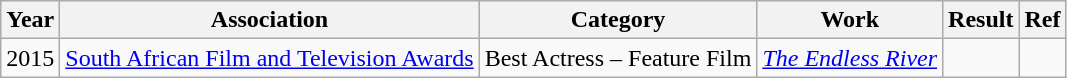<table class="wikitable sortable">
<tr>
<th>Year</th>
<th>Association</th>
<th>Category</th>
<th>Work</th>
<th>Result</th>
<th>Ref</th>
</tr>
<tr>
<td>2015</td>
<td><a href='#'>South African Film and Television Awards</a></td>
<td>Best Actress – Feature Film</td>
<td><em><a href='#'>The Endless River</a></em></td>
<td></td>
<td></td>
</tr>
</table>
